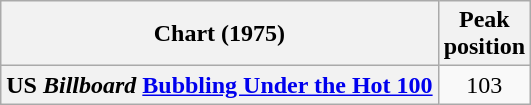<table class="wikitable plainrowheaders">
<tr>
<th scope="col">Chart (1975)</th>
<th scope="col">Peak<br>position</th>
</tr>
<tr>
<th scope="row">US <em>Billboard</em> <a href='#'>Bubbling Under the Hot 100</a></th>
<td style="text-align:center;">103</td>
</tr>
</table>
